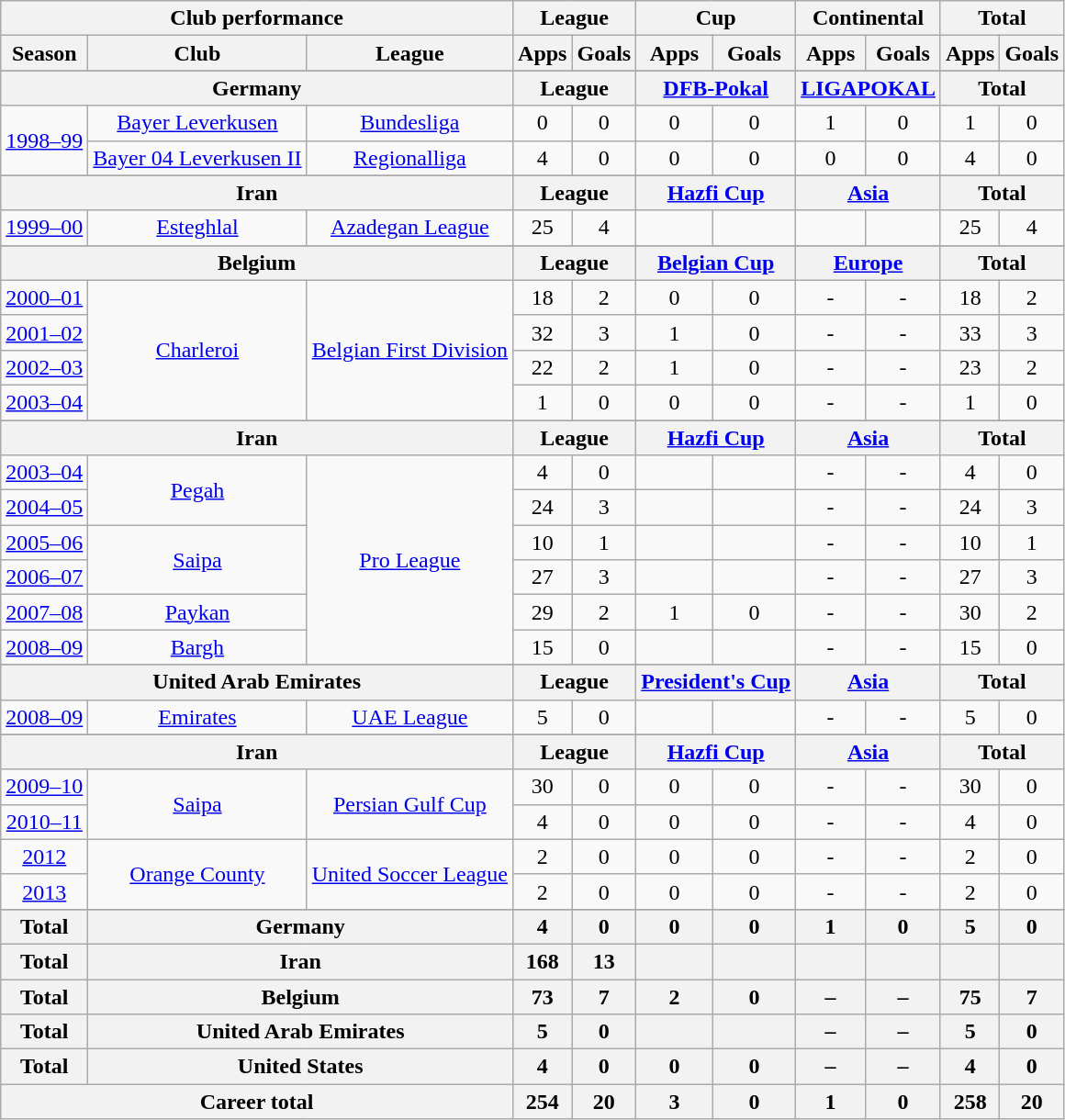<table class="wikitable" style="text-align:center">
<tr>
<th colspan=3>Club performance</th>
<th colspan=2>League</th>
<th colspan=2>Cup</th>
<th colspan=2>Continental</th>
<th colspan=2>Total</th>
</tr>
<tr>
<th>Season</th>
<th>Club</th>
<th>League</th>
<th>Apps</th>
<th>Goals</th>
<th>Apps</th>
<th>Goals</th>
<th>Apps</th>
<th>Goals</th>
<th>Apps</th>
<th>Goals</th>
</tr>
<tr>
</tr>
<tr>
<th colspan=3>Germany</th>
<th colspan=2>League</th>
<th colspan=2><a href='#'>DFB-Pokal</a></th>
<th colspan=2><a href='#'>LIGAPOKAL</a></th>
<th colspan=2>Total</th>
</tr>
<tr>
<td rowspan="2"><a href='#'>1998–99</a></td>
<td rowspan="1"><a href='#'>Bayer Leverkusen</a></td>
<td rowspan="1"><a href='#'>Bundesliga</a></td>
<td>0</td>
<td>0</td>
<td>0</td>
<td>0</td>
<td>1</td>
<td>0</td>
<td>1</td>
<td>0</td>
</tr>
<tr>
<td rowspan="1"><a href='#'>Bayer 04 Leverkusen II</a></td>
<td rowspan="1"><a href='#'>Regionalliga</a></td>
<td>4</td>
<td>0</td>
<td>0</td>
<td>0</td>
<td>0</td>
<td>0</td>
<td>4</td>
<td>0</td>
</tr>
<tr>
</tr>
<tr>
<th colspan=3>Iran</th>
<th colspan=2>League</th>
<th colspan=2><a href='#'>Hazfi Cup</a></th>
<th colspan=2><a href='#'>Asia</a></th>
<th colspan=2>Total</th>
</tr>
<tr>
<td><a href='#'>1999–00</a></td>
<td rowspan="1"><a href='#'>Esteghlal</a></td>
<td rowspan="1"><a href='#'>Azadegan League</a></td>
<td>25</td>
<td>4</td>
<td></td>
<td></td>
<td></td>
<td></td>
<td>25</td>
<td>4</td>
</tr>
<tr>
</tr>
<tr>
<th colspan=3>Belgium</th>
<th colspan=2>League</th>
<th colspan=2><a href='#'>Belgian Cup</a></th>
<th colspan=2><a href='#'>Europe</a></th>
<th colspan=2>Total</th>
</tr>
<tr>
<td><a href='#'>2000–01</a></td>
<td rowspan="4"><a href='#'>Charleroi</a></td>
<td rowspan="4"><a href='#'>Belgian First Division</a></td>
<td>18</td>
<td>2</td>
<td>0</td>
<td>0</td>
<td>-</td>
<td>-</td>
<td>18</td>
<td>2</td>
</tr>
<tr>
<td><a href='#'>2001–02</a></td>
<td>32</td>
<td>3</td>
<td>1</td>
<td>0</td>
<td>-</td>
<td>-</td>
<td>33</td>
<td>3</td>
</tr>
<tr>
<td><a href='#'>2002–03</a></td>
<td>22</td>
<td>2</td>
<td>1</td>
<td>0</td>
<td>-</td>
<td>-</td>
<td>23</td>
<td>2</td>
</tr>
<tr>
<td><a href='#'>2003–04</a></td>
<td>1</td>
<td>0</td>
<td>0</td>
<td>0</td>
<td>-</td>
<td>-</td>
<td>1</td>
<td>0</td>
</tr>
<tr>
</tr>
<tr>
<th colspan=3>Iran</th>
<th colspan=2>League</th>
<th colspan=2><a href='#'>Hazfi Cup</a></th>
<th colspan=2><a href='#'>Asia</a></th>
<th colspan=2>Total</th>
</tr>
<tr>
<td><a href='#'>2003–04</a></td>
<td rowspan="2"><a href='#'>Pegah</a></td>
<td rowspan="6"><a href='#'>Pro League</a></td>
<td>4</td>
<td>0</td>
<td></td>
<td></td>
<td>-</td>
<td>-</td>
<td>4</td>
<td>0</td>
</tr>
<tr>
<td><a href='#'>2004–05</a></td>
<td>24</td>
<td>3</td>
<td></td>
<td></td>
<td>-</td>
<td>-</td>
<td>24</td>
<td>3</td>
</tr>
<tr>
<td><a href='#'>2005–06</a></td>
<td rowspan="2"><a href='#'>Saipa</a></td>
<td>10</td>
<td>1</td>
<td></td>
<td></td>
<td>-</td>
<td>-</td>
<td>10</td>
<td>1</td>
</tr>
<tr>
<td><a href='#'>2006–07</a></td>
<td>27</td>
<td>3</td>
<td></td>
<td></td>
<td>-</td>
<td>-</td>
<td>27</td>
<td>3</td>
</tr>
<tr>
<td><a href='#'>2007–08</a></td>
<td rowspan="1"><a href='#'>Paykan</a></td>
<td>29</td>
<td>2</td>
<td>1</td>
<td>0</td>
<td>-</td>
<td>-</td>
<td>30</td>
<td>2</td>
</tr>
<tr>
<td><a href='#'>2008–09</a></td>
<td rowspan="1"><a href='#'>Bargh</a></td>
<td>15</td>
<td>0</td>
<td></td>
<td></td>
<td>-</td>
<td>-</td>
<td>15</td>
<td>0</td>
</tr>
<tr>
</tr>
<tr>
<th colspan=3>United Arab Emirates</th>
<th colspan=2>League</th>
<th colspan=2><a href='#'>President's Cup</a></th>
<th colspan=2><a href='#'>Asia</a></th>
<th colspan=2>Total</th>
</tr>
<tr 23>
<td><a href='#'>2008–09</a></td>
<td rowspan="1"><a href='#'>Emirates</a></td>
<td rowspan="1"><a href='#'>UAE League</a></td>
<td>5</td>
<td>0</td>
<td></td>
<td></td>
<td>-</td>
<td>-</td>
<td>5</td>
<td>0</td>
</tr>
<tr>
</tr>
<tr>
<th colspan=3>Iran</th>
<th colspan=2>League</th>
<th colspan=2><a href='#'>Hazfi Cup</a></th>
<th colspan=2><a href='#'>Asia</a></th>
<th colspan=2>Total</th>
</tr>
<tr>
<td><a href='#'>2009–10</a></td>
<td rowspan="2"><a href='#'>Saipa</a></td>
<td rowspan="2"><a href='#'>Persian Gulf Cup</a></td>
<td>30</td>
<td>0</td>
<td>0</td>
<td>0</td>
<td>-</td>
<td>-</td>
<td>30</td>
<td>0</td>
</tr>
<tr>
<td><a href='#'>2010–11</a></td>
<td>4</td>
<td>0</td>
<td>0</td>
<td>0</td>
<td>-</td>
<td>-</td>
<td>4</td>
<td>0</td>
</tr>
<tr>
<td><a href='#'>2012</a></td>
<td rowspan="2"><a href='#'>Orange County</a></td>
<td rowspan="2"><a href='#'>United Soccer League</a></td>
<td>2</td>
<td>0</td>
<td>0</td>
<td>0</td>
<td>-</td>
<td>-</td>
<td>2</td>
<td>0</td>
</tr>
<tr>
<td><a href='#'>2013</a></td>
<td>2</td>
<td>0</td>
<td>0</td>
<td>0</td>
<td>-</td>
<td>-</td>
<td>2</td>
<td>0</td>
</tr>
<tr>
</tr>
<tr>
<th rowspan=1>Total</th>
<th colspan=2>Germany</th>
<th>4</th>
<th>0</th>
<th>0</th>
<th>0</th>
<th>1</th>
<th>0</th>
<th>5</th>
<th>0</th>
</tr>
<tr>
<th rowspan=1>Total</th>
<th colspan=2>Iran</th>
<th>168</th>
<th>13</th>
<th></th>
<th></th>
<th></th>
<th></th>
<th></th>
<th></th>
</tr>
<tr>
<th rowspan=1>Total</th>
<th colspan=2>Belgium</th>
<th>73</th>
<th>7</th>
<th>2</th>
<th>0</th>
<th>–</th>
<th>–</th>
<th>75</th>
<th>7</th>
</tr>
<tr>
<th rowspan=1>Total</th>
<th colspan=2>United Arab Emirates</th>
<th>5</th>
<th>0</th>
<th></th>
<th></th>
<th>–</th>
<th>–</th>
<th>5</th>
<th>0</th>
</tr>
<tr>
<th rowspan=1>Total</th>
<th colspan=2>United States</th>
<th>4</th>
<th>0</th>
<th>0</th>
<th>0</th>
<th>–</th>
<th>–</th>
<th>4</th>
<th>0</th>
</tr>
<tr>
<th colspan=3>Career total</th>
<th>254</th>
<th>20</th>
<th>3</th>
<th>0</th>
<th>1</th>
<th>0</th>
<th>258</th>
<th>20</th>
</tr>
</table>
